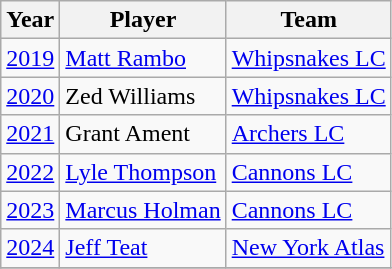<table class="wikitable">
<tr>
<th>Year</th>
<th>Player</th>
<th>Team</th>
</tr>
<tr>
<td><a href='#'>2019</a></td>
<td><a href='#'>Matt Rambo</a></td>
<td><a href='#'>Whipsnakes LC</a></td>
</tr>
<tr>
<td><a href='#'>2020</a></td>
<td>Zed Williams</td>
<td><a href='#'>Whipsnakes LC</a></td>
</tr>
<tr>
<td><a href='#'>2021</a></td>
<td>Grant Ament</td>
<td><a href='#'>Archers LC</a></td>
</tr>
<tr>
<td><a href='#'>2022</a></td>
<td><a href='#'>Lyle Thompson</a></td>
<td><a href='#'>Cannons LC</a></td>
</tr>
<tr>
<td><a href='#'>2023</a></td>
<td><a href='#'>Marcus Holman</a></td>
<td><a href='#'>Cannons LC</a></td>
</tr>
<tr>
<td><a href='#'>2024</a></td>
<td><a href='#'>Jeff Teat</a></td>
<td><a href='#'>New York Atlas</a></td>
</tr>
<tr>
</tr>
</table>
